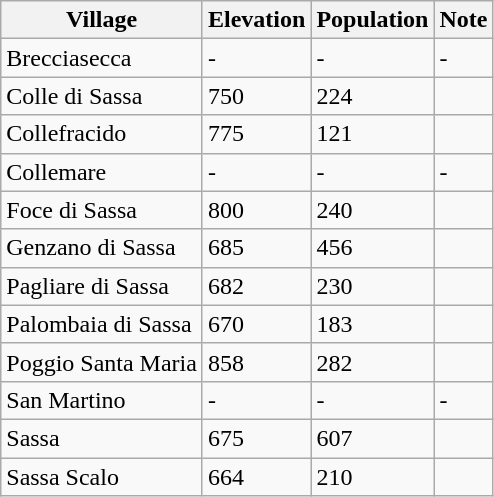<table class="wikitable">
<tr>
<th>Village</th>
<th>Elevation</th>
<th>Population</th>
<th>Note</th>
</tr>
<tr>
<td>Brecciasecca</td>
<td>-</td>
<td>-</td>
<td>-</td>
</tr>
<tr>
<td>Colle di Sassa</td>
<td>750</td>
<td>224</td>
<td></td>
</tr>
<tr>
<td>Collefracido</td>
<td>775</td>
<td>121</td>
<td></td>
</tr>
<tr>
<td>Collemare</td>
<td>-</td>
<td>-</td>
<td>-</td>
</tr>
<tr>
<td>Foce di Sassa</td>
<td>800</td>
<td>240</td>
<td></td>
</tr>
<tr>
<td>Genzano di Sassa</td>
<td>685</td>
<td>456</td>
<td></td>
</tr>
<tr>
<td>Pagliare di Sassa</td>
<td>682</td>
<td>230</td>
<td></td>
</tr>
<tr>
<td>Palombaia di Sassa</td>
<td>670</td>
<td>183</td>
<td></td>
</tr>
<tr>
<td>Poggio Santa Maria</td>
<td>858</td>
<td>282</td>
<td></td>
</tr>
<tr>
<td>San Martino</td>
<td>-</td>
<td>-</td>
<td>-</td>
</tr>
<tr>
<td>Sassa</td>
<td>675</td>
<td>607</td>
<td></td>
</tr>
<tr>
<td>Sassa Scalo</td>
<td>664</td>
<td>210</td>
<td></td>
</tr>
</table>
